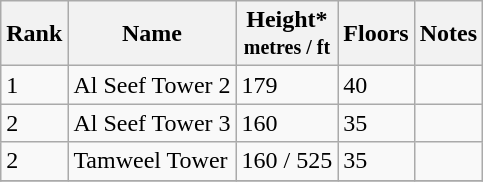<table class="wikitable sortable">
<tr>
<th>Rank</th>
<th>Name</th>
<th>Height* <br> <small>metres / ft</small></th>
<th>Floors</th>
<th class="unsortable">Notes</th>
</tr>
<tr>
<td>1</td>
<td>Al Seef Tower 2</td>
<td>179</td>
<td>40</td>
<td></td>
</tr>
<tr>
<td>2</td>
<td>Al Seef Tower 3</td>
<td>160</td>
<td>35</td>
<td></td>
</tr>
<tr>
<td>2</td>
<td>Tamweel Tower</td>
<td>160 / 525</td>
<td>35</td>
<td></td>
</tr>
<tr>
</tr>
</table>
